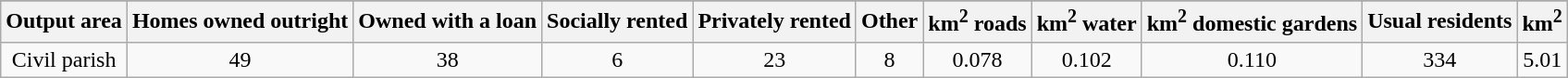<table class="wikitable">
<tr>
</tr>
<tr>
<th>Output area</th>
<th>Homes owned outright</th>
<th>Owned with a loan</th>
<th>Socially rented</th>
<th>Privately rented</th>
<th>Other</th>
<th>km<sup>2</sup> roads</th>
<th>km<sup>2</sup> water</th>
<th>km<sup>2</sup> domestic gardens</th>
<th>Usual residents</th>
<th>km<sup>2</sup></th>
</tr>
<tr align=center>
<td>Civil parish</td>
<td>49</td>
<td>38</td>
<td>6</td>
<td>23</td>
<td>8</td>
<td>0.078</td>
<td>0.102</td>
<td>0.110</td>
<td>334</td>
<td>5.01</td>
</tr>
</table>
